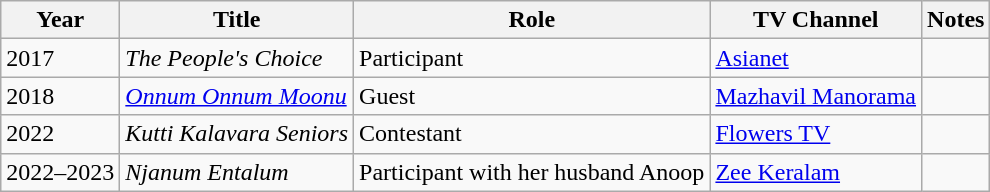<table class="wikitable sortable">
<tr>
<th scope="col">Year</th>
<th scope="col">Title</th>
<th scope="col">Role</th>
<th scope="col">TV Channel</th>
<th class="unsortable" scope="col">Notes</th>
</tr>
<tr>
<td>2017</td>
<td><em>The People's Choice</em></td>
<td>Participant</td>
<td><a href='#'>Asianet</a></td>
<td></td>
</tr>
<tr>
<td>2018</td>
<td><em><a href='#'>Onnum Onnum Moonu</a></em></td>
<td>Guest</td>
<td><a href='#'>Mazhavil Manorama</a></td>
<td></td>
</tr>
<tr>
<td>2022</td>
<td><em>Kutti Kalavara Seniors</em></td>
<td>Contestant</td>
<td><a href='#'>Flowers TV</a></td>
<td></td>
</tr>
<tr>
<td>2022–2023</td>
<td><em>Njanum Entalum</em></td>
<td>Participant with her husband Anoop</td>
<td><a href='#'>Zee Keralam</a></td>
</tr>
</table>
